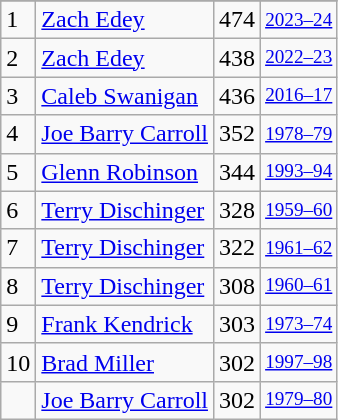<table class="wikitable">
<tr>
</tr>
<tr>
<td>1</td>
<td><a href='#'>Zach Edey</a></td>
<td>474</td>
<td style="font-size:80%;"><a href='#'>2023–24</a></td>
</tr>
<tr>
<td>2</td>
<td><a href='#'>Zach Edey</a></td>
<td>438</td>
<td style="font-size:80%;"><a href='#'>2022–23</a></td>
</tr>
<tr>
<td>3</td>
<td><a href='#'>Caleb Swanigan</a></td>
<td>436</td>
<td style="font-size:80%;"><a href='#'>2016–17</a></td>
</tr>
<tr>
<td>4</td>
<td><a href='#'>Joe Barry Carroll</a></td>
<td>352</td>
<td style="font-size:80%;"><a href='#'>1978–79</a></td>
</tr>
<tr>
<td>5</td>
<td><a href='#'>Glenn Robinson</a></td>
<td>344</td>
<td style="font-size:80%;"><a href='#'>1993–94</a></td>
</tr>
<tr>
<td>6</td>
<td><a href='#'>Terry Dischinger</a></td>
<td>328</td>
<td style="font-size:80%;"><a href='#'>1959–60</a></td>
</tr>
<tr>
<td>7</td>
<td><a href='#'>Terry Dischinger</a></td>
<td>322</td>
<td style="font-size:80%;"><a href='#'>1961–62</a></td>
</tr>
<tr>
<td>8</td>
<td><a href='#'>Terry Dischinger</a></td>
<td>308</td>
<td style="font-size:80%;"><a href='#'>1960–61</a></td>
</tr>
<tr>
<td>9</td>
<td><a href='#'>Frank Kendrick</a></td>
<td>303</td>
<td style="font-size:80%;"><a href='#'>1973–74</a></td>
</tr>
<tr>
<td>10</td>
<td><a href='#'>Brad Miller</a></td>
<td>302</td>
<td style="font-size:80%;"><a href='#'>1997–98</a></td>
</tr>
<tr>
<td></td>
<td><a href='#'>Joe Barry Carroll</a></td>
<td>302</td>
<td style="font-size:80%;"><a href='#'>1979–80</a></td>
</tr>
</table>
